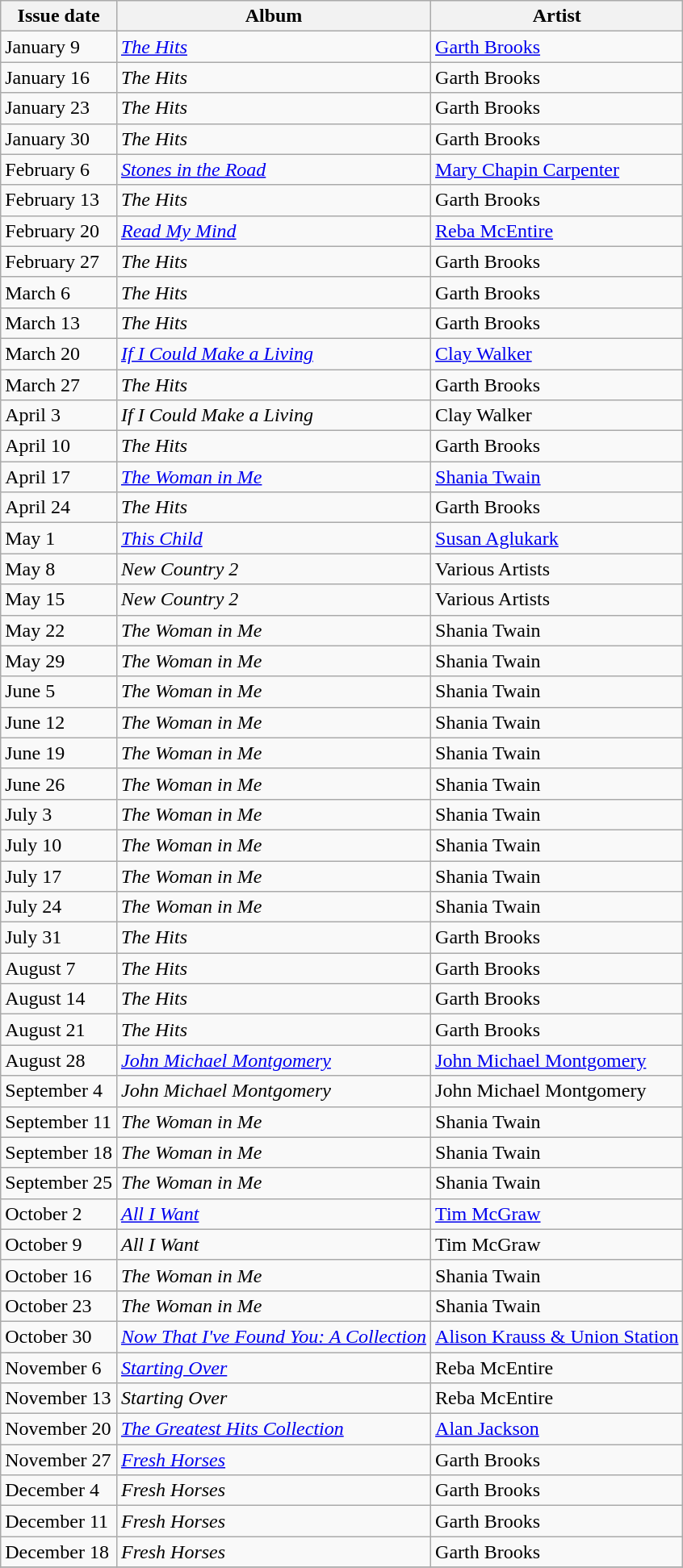<table class="wikitable">
<tr>
<th>Issue date</th>
<th>Album</th>
<th>Artist</th>
</tr>
<tr>
<td>January 9</td>
<td><em><a href='#'>The Hits</a></em></td>
<td><a href='#'>Garth Brooks</a></td>
</tr>
<tr>
<td>January 16</td>
<td><em>The Hits</em></td>
<td>Garth Brooks</td>
</tr>
<tr>
<td>January 23</td>
<td><em>The Hits</em></td>
<td>Garth Brooks</td>
</tr>
<tr>
<td>January 30</td>
<td><em>The Hits</em></td>
<td>Garth Brooks</td>
</tr>
<tr>
<td>February 6</td>
<td><em><a href='#'>Stones in the Road</a></em></td>
<td><a href='#'>Mary Chapin Carpenter</a></td>
</tr>
<tr>
<td>February 13</td>
<td><em>The Hits</em></td>
<td>Garth Brooks</td>
</tr>
<tr>
<td>February 20</td>
<td><em><a href='#'>Read My Mind</a></em></td>
<td><a href='#'>Reba McEntire</a></td>
</tr>
<tr>
<td>February 27</td>
<td><em>The Hits</em></td>
<td>Garth Brooks</td>
</tr>
<tr>
<td>March 6</td>
<td><em>The Hits</em></td>
<td>Garth Brooks</td>
</tr>
<tr>
<td>March 13</td>
<td><em>The Hits</em></td>
<td>Garth Brooks</td>
</tr>
<tr>
<td>March 20</td>
<td><em><a href='#'>If I Could Make a Living</a></em></td>
<td><a href='#'>Clay Walker</a></td>
</tr>
<tr>
<td>March 27</td>
<td><em>The Hits</em></td>
<td>Garth Brooks</td>
</tr>
<tr>
<td>April 3</td>
<td><em>If I Could Make a Living</em></td>
<td>Clay Walker</td>
</tr>
<tr>
<td>April 10</td>
<td><em>The Hits</em></td>
<td>Garth Brooks</td>
</tr>
<tr>
<td>April 17</td>
<td><em><a href='#'>The Woman in Me</a></em></td>
<td><a href='#'>Shania Twain</a></td>
</tr>
<tr>
<td>April 24</td>
<td><em>The Hits</em></td>
<td>Garth Brooks</td>
</tr>
<tr>
<td>May 1</td>
<td><em><a href='#'>This Child</a></em></td>
<td><a href='#'>Susan Aglukark</a></td>
</tr>
<tr>
<td>May 8</td>
<td><em>New Country 2</em></td>
<td>Various Artists</td>
</tr>
<tr>
<td>May 15</td>
<td><em>New Country 2</em></td>
<td>Various Artists</td>
</tr>
<tr>
<td>May 22</td>
<td><em>The Woman in Me</em></td>
<td>Shania Twain</td>
</tr>
<tr>
<td>May 29</td>
<td><em>The Woman in Me</em></td>
<td>Shania Twain</td>
</tr>
<tr>
<td>June 5</td>
<td><em>The Woman in Me</em></td>
<td>Shania Twain</td>
</tr>
<tr>
<td>June 12</td>
<td><em>The Woman in Me</em></td>
<td>Shania Twain</td>
</tr>
<tr>
<td>June 19</td>
<td><em>The Woman in Me</em></td>
<td>Shania Twain</td>
</tr>
<tr>
<td>June 26</td>
<td><em>The Woman in Me</em></td>
<td>Shania Twain</td>
</tr>
<tr>
<td>July 3</td>
<td><em>The Woman in Me</em></td>
<td>Shania Twain</td>
</tr>
<tr>
<td>July 10</td>
<td><em>The Woman in Me</em></td>
<td>Shania Twain</td>
</tr>
<tr>
<td>July 17</td>
<td><em>The Woman in Me</em></td>
<td>Shania Twain</td>
</tr>
<tr>
<td>July 24</td>
<td><em>The Woman in Me</em></td>
<td>Shania Twain</td>
</tr>
<tr>
<td>July 31</td>
<td><em>The Hits</em></td>
<td>Garth Brooks</td>
</tr>
<tr>
<td>August 7</td>
<td><em>The Hits</em></td>
<td>Garth Brooks</td>
</tr>
<tr>
<td>August 14</td>
<td><em>The Hits</em></td>
<td>Garth Brooks</td>
</tr>
<tr>
<td>August 21</td>
<td><em>The Hits</em></td>
<td>Garth Brooks</td>
</tr>
<tr>
<td>August 28</td>
<td><em><a href='#'>John Michael Montgomery</a></em></td>
<td><a href='#'>John Michael Montgomery</a></td>
</tr>
<tr>
<td>September 4</td>
<td><em>John Michael Montgomery</em></td>
<td>John Michael Montgomery</td>
</tr>
<tr>
<td>September 11</td>
<td><em>The Woman in Me</em></td>
<td>Shania Twain</td>
</tr>
<tr>
<td>September 18</td>
<td><em>The Woman in Me</em></td>
<td>Shania Twain</td>
</tr>
<tr>
<td>September 25</td>
<td><em>The Woman in Me</em></td>
<td>Shania Twain</td>
</tr>
<tr>
<td>October 2</td>
<td><em><a href='#'>All I Want</a></em></td>
<td><a href='#'>Tim McGraw</a></td>
</tr>
<tr>
<td>October 9</td>
<td><em>All I Want</em></td>
<td>Tim McGraw</td>
</tr>
<tr>
<td>October 16</td>
<td><em>The Woman in Me</em></td>
<td>Shania Twain</td>
</tr>
<tr>
<td>October 23</td>
<td><em>The Woman in Me</em></td>
<td>Shania Twain</td>
</tr>
<tr>
<td>October 30</td>
<td><em><a href='#'>Now That I've Found You: A Collection</a></em></td>
<td><a href='#'>Alison Krauss & Union Station</a></td>
</tr>
<tr>
<td>November 6</td>
<td><em><a href='#'>Starting Over</a></em></td>
<td>Reba McEntire</td>
</tr>
<tr>
<td>November 13</td>
<td><em>Starting Over</em></td>
<td>Reba McEntire</td>
</tr>
<tr>
<td>November 20</td>
<td><em><a href='#'>The Greatest Hits Collection</a></em></td>
<td><a href='#'>Alan Jackson</a></td>
</tr>
<tr>
<td>November 27</td>
<td><em><a href='#'>Fresh Horses</a></em></td>
<td>Garth Brooks</td>
</tr>
<tr>
<td>December 4</td>
<td><em>Fresh Horses</em></td>
<td>Garth Brooks</td>
</tr>
<tr>
<td>December 11</td>
<td><em>Fresh Horses</em></td>
<td>Garth Brooks</td>
</tr>
<tr>
<td>December 18</td>
<td><em>Fresh Horses</em></td>
<td>Garth Brooks</td>
</tr>
<tr>
</tr>
</table>
